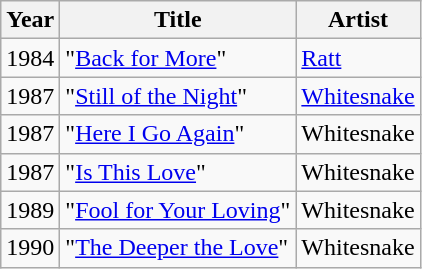<table class="wikitable sortable">
<tr>
<th>Year</th>
<th>Title</th>
<th>Artist</th>
</tr>
<tr>
<td>1984</td>
<td>"<a href='#'>Back for More</a>"</td>
<td><a href='#'>Ratt</a></td>
</tr>
<tr>
<td>1987</td>
<td>"<a href='#'>Still of the Night</a>"</td>
<td><a href='#'>Whitesnake</a></td>
</tr>
<tr>
<td>1987</td>
<td>"<a href='#'>Here I Go Again</a>"</td>
<td>Whitesnake</td>
</tr>
<tr>
<td>1987</td>
<td>"<a href='#'>Is This Love</a>"</td>
<td>Whitesnake</td>
</tr>
<tr>
<td>1989</td>
<td>"<a href='#'>Fool for Your Loving</a>"</td>
<td>Whitesnake</td>
</tr>
<tr>
<td>1990</td>
<td>"<a href='#'>The Deeper the Love</a>"</td>
<td>Whitesnake</td>
</tr>
</table>
